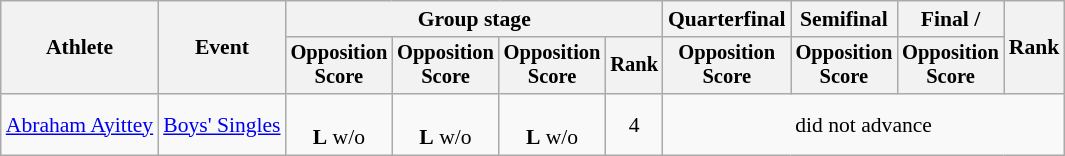<table class="wikitable" style="font-size:90%">
<tr>
<th rowspan=2>Athlete</th>
<th rowspan=2>Event</th>
<th colspan=4>Group stage</th>
<th>Quarterfinal</th>
<th>Semifinal</th>
<th>Final / </th>
<th rowspan=2>Rank</th>
</tr>
<tr style="font-size:95%">
<th>Opposition<br>Score</th>
<th>Opposition<br>Score</th>
<th>Opposition<br>Score</th>
<th>Rank</th>
<th>Opposition<br>Score</th>
<th>Opposition<br>Score</th>
<th>Opposition<br>Score</th>
</tr>
<tr align=center>
<td align=left><a href='#'>Abraham Ayittey</a></td>
<td align=left><a href='#'>Boys' Singles</a></td>
<td><br><strong>L</strong> w/o</td>
<td><br><strong>L</strong> w/o</td>
<td><br><strong>L</strong> w/o</td>
<td>4</td>
<td colspan=4>did not advance</td>
</tr>
</table>
